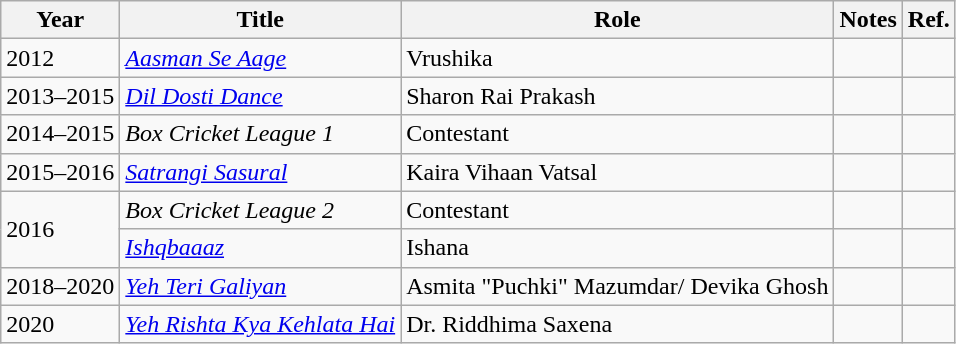<table class="wikitable sortable">
<tr>
<th>Year</th>
<th>Title</th>
<th>Role</th>
<th>Notes</th>
<th>Ref.</th>
</tr>
<tr>
<td>2012</td>
<td><em><a href='#'>Aasman Se Aage</a></em></td>
<td>Vrushika</td>
<td></td>
<td></td>
</tr>
<tr>
<td>2013–2015</td>
<td><em><a href='#'>Dil Dosti Dance</a></em></td>
<td>Sharon Rai Prakash</td>
<td></td>
<td></td>
</tr>
<tr>
<td>2014–2015</td>
<td><em>Box Cricket League 1</em></td>
<td>Contestant</td>
<td></td>
<td></td>
</tr>
<tr>
<td>2015–2016</td>
<td><em><a href='#'>Satrangi Sasural</a></em></td>
<td>Kaira Vihaan Vatsal</td>
<td></td>
<td></td>
</tr>
<tr>
<td rowspan="2">2016</td>
<td><em>Box Cricket League 2</em></td>
<td>Contestant</td>
<td></td>
<td></td>
</tr>
<tr>
<td><em><a href='#'>Ishqbaaaz</a></em></td>
<td>Ishana</td>
<td></td>
<td></td>
</tr>
<tr>
<td>2018–2020</td>
<td><em><a href='#'>Yeh Teri Galiyan</a></em></td>
<td>Asmita "Puchki" Mazumdar/ Devika Ghosh</td>
<td></td>
<td></td>
</tr>
<tr>
<td>2020</td>
<td><em><a href='#'>Yeh Rishta Kya Kehlata Hai</a></em></td>
<td>Dr. Riddhima Saxena</td>
<td></td>
<td></td>
</tr>
</table>
